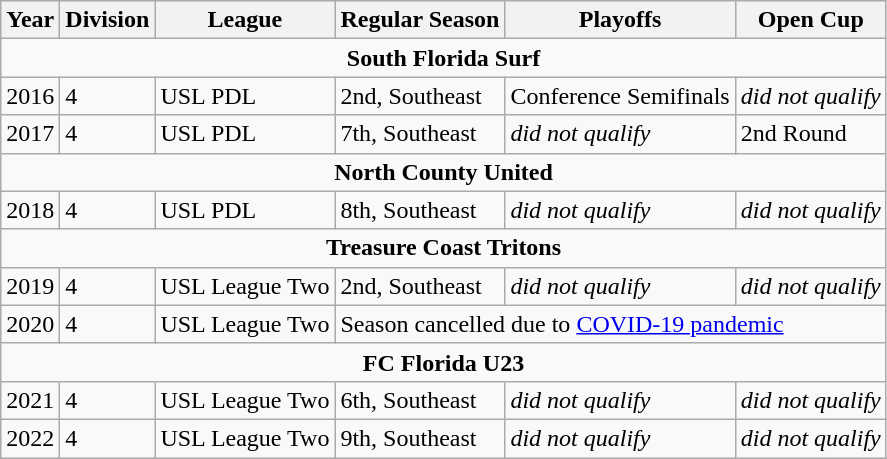<table class="wikitable">
<tr>
<th>Year</th>
<th>Division</th>
<th>League</th>
<th>Regular Season</th>
<th>Playoffs</th>
<th>Open Cup</th>
</tr>
<tr>
<td colspan=6 align=center><strong>South Florida Surf</strong></td>
</tr>
<tr>
<td>2016</td>
<td>4</td>
<td>USL PDL</td>
<td>2nd, Southeast</td>
<td>Conference Semifinals</td>
<td><em>did not qualify</em></td>
</tr>
<tr>
<td>2017</td>
<td>4</td>
<td>USL PDL</td>
<td>7th, Southeast</td>
<td><em>did not qualify</em></td>
<td>2nd Round</td>
</tr>
<tr>
<td colspan=6 align=center><strong>North County United</strong></td>
</tr>
<tr>
<td>2018</td>
<td>4</td>
<td>USL PDL</td>
<td>8th, Southeast</td>
<td><em>did not qualify</em></td>
<td><em>did not qualify</em></td>
</tr>
<tr>
<td colspan=6 align=center><strong>Treasure Coast Tritons</strong></td>
</tr>
<tr>
<td>2019</td>
<td>4</td>
<td>USL League Two</td>
<td>2nd, Southeast</td>
<td><em>did not qualify</em></td>
<td><em>did not qualify</em></td>
</tr>
<tr>
<td>2020</td>
<td>4</td>
<td>USL League Two</td>
<td colspan=3>Season cancelled due to <a href='#'>COVID-19 pandemic</a></td>
</tr>
<tr>
<td colspan=6 align=center><strong>FC Florida U23</strong></td>
</tr>
<tr>
<td>2021</td>
<td>4</td>
<td>USL League Two</td>
<td>6th, Southeast</td>
<td><em>did not qualify</em></td>
<td><em>did not qualify</em></td>
</tr>
<tr>
<td>2022</td>
<td>4</td>
<td>USL League Two</td>
<td>9th, Southeast</td>
<td><em>did not qualify</em></td>
<td><em>did not qualify</em></td>
</tr>
</table>
